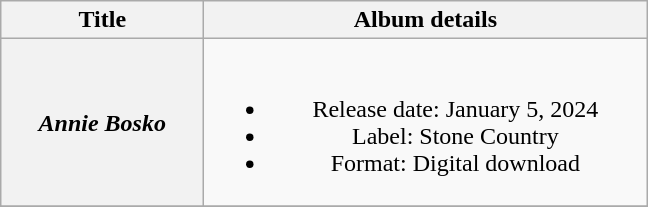<table class="wikitable plainrowheaders" style="text-align:center;">
<tr>
<th rowspan="1" style="width:8em;">Title</th>
<th rowspan="1" style="width:18em;">Album details</th>
</tr>
<tr>
<th scope="row"><em>Annie Bosko</em></th>
<td><br><ul><li>Release date: January 5, 2024</li><li>Label: Stone Country</li><li>Format: Digital download</li></ul></td>
</tr>
<tr>
</tr>
</table>
